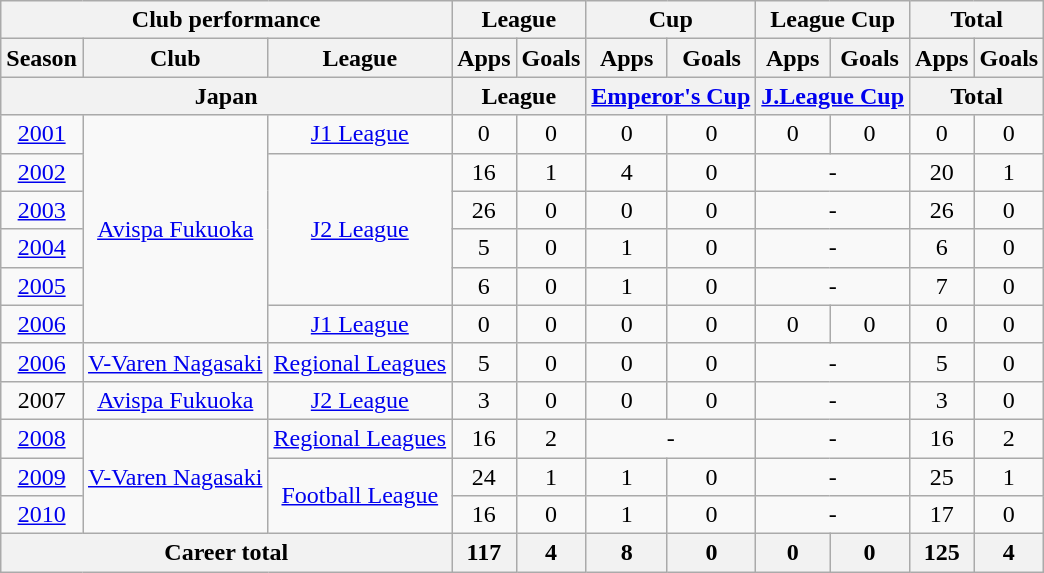<table class="wikitable" style="text-align:center">
<tr>
<th colspan=3>Club performance</th>
<th colspan=2>League</th>
<th colspan=2>Cup</th>
<th colspan=2>League Cup</th>
<th colspan=2>Total</th>
</tr>
<tr>
<th>Season</th>
<th>Club</th>
<th>League</th>
<th>Apps</th>
<th>Goals</th>
<th>Apps</th>
<th>Goals</th>
<th>Apps</th>
<th>Goals</th>
<th>Apps</th>
<th>Goals</th>
</tr>
<tr>
<th colspan=3>Japan</th>
<th colspan=2>League</th>
<th colspan=2><a href='#'>Emperor's Cup</a></th>
<th colspan=2><a href='#'>J.League Cup</a></th>
<th colspan=2>Total</th>
</tr>
<tr>
<td><a href='#'>2001</a></td>
<td rowspan="6"><a href='#'>Avispa Fukuoka</a></td>
<td><a href='#'>J1 League</a></td>
<td>0</td>
<td>0</td>
<td>0</td>
<td>0</td>
<td>0</td>
<td>0</td>
<td>0</td>
<td>0</td>
</tr>
<tr>
<td><a href='#'>2002</a></td>
<td rowspan="4"><a href='#'>J2 League</a></td>
<td>16</td>
<td>1</td>
<td>4</td>
<td>0</td>
<td colspan="2">-</td>
<td>20</td>
<td>1</td>
</tr>
<tr>
<td><a href='#'>2003</a></td>
<td>26</td>
<td>0</td>
<td>0</td>
<td>0</td>
<td colspan="2">-</td>
<td>26</td>
<td>0</td>
</tr>
<tr>
<td><a href='#'>2004</a></td>
<td>5</td>
<td>0</td>
<td>1</td>
<td>0</td>
<td colspan="2">-</td>
<td>6</td>
<td>0</td>
</tr>
<tr>
<td><a href='#'>2005</a></td>
<td>6</td>
<td>0</td>
<td>1</td>
<td>0</td>
<td colspan="2">-</td>
<td>7</td>
<td>0</td>
</tr>
<tr>
<td><a href='#'>2006</a></td>
<td><a href='#'>J1 League</a></td>
<td>0</td>
<td>0</td>
<td>0</td>
<td>0</td>
<td>0</td>
<td>0</td>
<td>0</td>
<td>0</td>
</tr>
<tr>
<td><a href='#'>2006</a></td>
<td><a href='#'>V-Varen Nagasaki</a></td>
<td><a href='#'>Regional Leagues</a></td>
<td>5</td>
<td>0</td>
<td>0</td>
<td>0</td>
<td colspan="2">-</td>
<td>5</td>
<td>0</td>
</tr>
<tr>
<td>2007</td>
<td><a href='#'>Avispa Fukuoka</a></td>
<td><a href='#'>J2 League</a></td>
<td>3</td>
<td>0</td>
<td>0</td>
<td>0</td>
<td colspan="2">-</td>
<td>3</td>
<td>0</td>
</tr>
<tr>
<td><a href='#'>2008</a></td>
<td rowspan="3"><a href='#'>V-Varen Nagasaki</a></td>
<td><a href='#'>Regional Leagues</a></td>
<td>16</td>
<td>2</td>
<td colspan="2">-</td>
<td colspan="2">-</td>
<td>16</td>
<td>2</td>
</tr>
<tr>
<td><a href='#'>2009</a></td>
<td rowspan="2"><a href='#'>Football League</a></td>
<td>24</td>
<td>1</td>
<td>1</td>
<td>0</td>
<td colspan="2">-</td>
<td>25</td>
<td>1</td>
</tr>
<tr>
<td><a href='#'>2010</a></td>
<td>16</td>
<td>0</td>
<td>1</td>
<td>0</td>
<td colspan="2">-</td>
<td>17</td>
<td>0</td>
</tr>
<tr>
<th colspan=3>Career total</th>
<th>117</th>
<th>4</th>
<th>8</th>
<th>0</th>
<th>0</th>
<th>0</th>
<th>125</th>
<th>4</th>
</tr>
</table>
